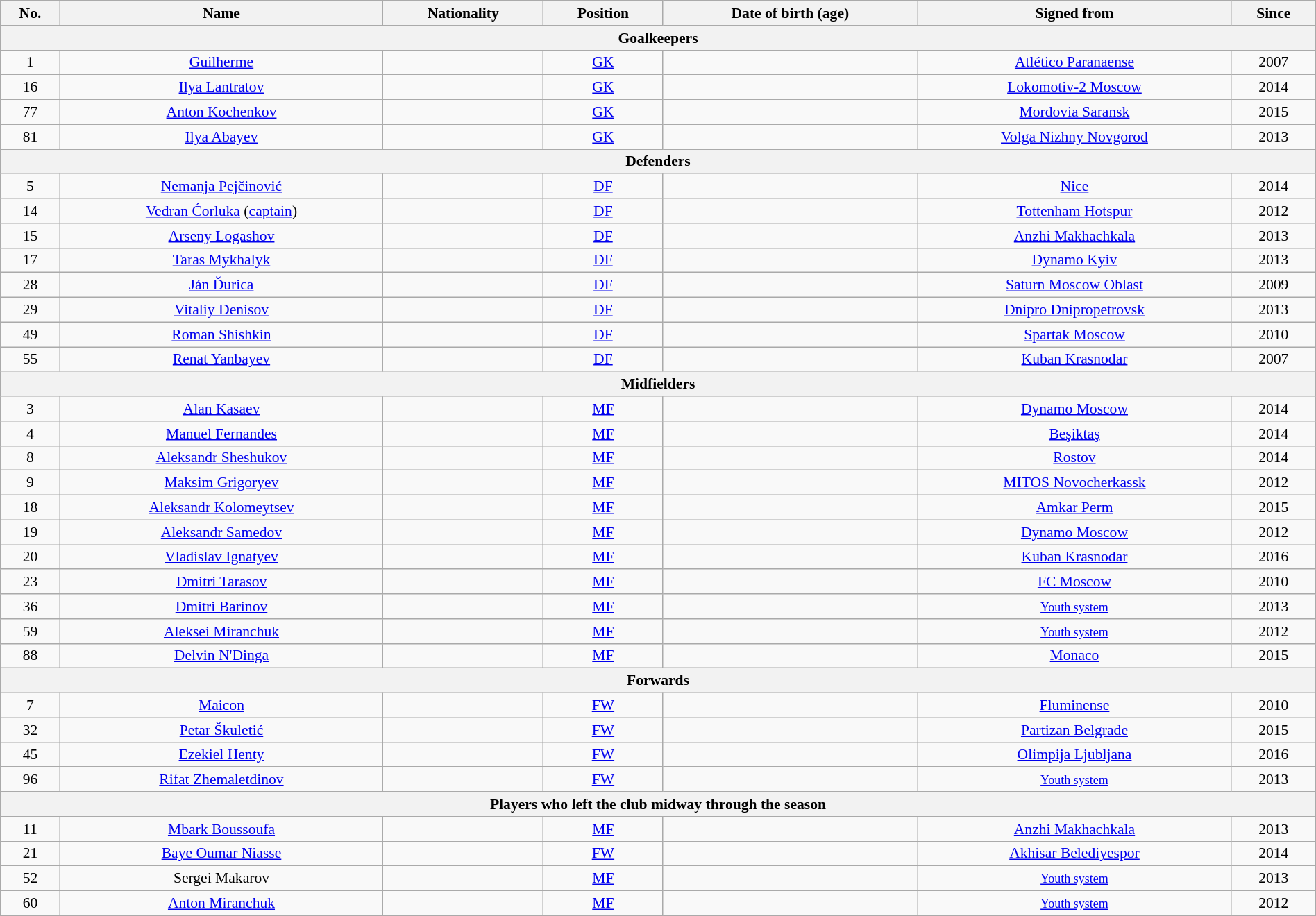<table class="wikitable" style="text-align:center; font-size:90%; width:100%;">
<tr>
<th style=text-align:center;">No.</th>
<th style=text-align:center;">Name</th>
<th style=text-align:center;">Nationality</th>
<th style=text-align:center;">Position</th>
<th style=text-align:center;">Date of birth (age)</th>
<th style=text-align:center;">Signed from</th>
<th style=text-align:center;">Since</th>
</tr>
<tr>
<th colspan="7"  style=text-align:center;">Goalkeepers</th>
</tr>
<tr>
<td>1</td>
<td><a href='#'>Guilherme</a></td>
<td> </td>
<td><a href='#'>GK</a></td>
<td></td>
<td> <a href='#'>Atlético Paranaense</a></td>
<td>2007</td>
</tr>
<tr>
<td>16</td>
<td><a href='#'>Ilya Lantratov</a></td>
<td></td>
<td><a href='#'>GK</a></td>
<td></td>
<td><a href='#'>Lokomotiv-2 Moscow</a></td>
<td>2014</td>
</tr>
<tr>
<td>77</td>
<td><a href='#'>Anton Kochenkov</a></td>
<td></td>
<td><a href='#'>GK</a></td>
<td></td>
<td><a href='#'>Mordovia Saransk</a></td>
<td>2015</td>
</tr>
<tr>
<td>81</td>
<td><a href='#'>Ilya Abayev</a></td>
<td></td>
<td><a href='#'>GK</a></td>
<td></td>
<td><a href='#'>Volga Nizhny Novgorod</a></td>
<td>2013</td>
</tr>
<tr>
<th colspan="7"  style=text-align:center;">Defenders</th>
</tr>
<tr>
<td>5</td>
<td><a href='#'>Nemanja Pejčinović</a></td>
<td></td>
<td><a href='#'>DF</a></td>
<td></td>
<td> <a href='#'>Nice</a></td>
<td>2014</td>
</tr>
<tr>
<td>14</td>
<td><a href='#'>Vedran Ćorluka</a> (<a href='#'>captain</a>)</td>
<td></td>
<td><a href='#'>DF</a></td>
<td></td>
<td> <a href='#'>Tottenham Hotspur</a></td>
<td>2012</td>
</tr>
<tr>
<td>15</td>
<td><a href='#'>Arseny Logashov</a></td>
<td></td>
<td><a href='#'>DF</a></td>
<td></td>
<td><a href='#'>Anzhi Makhachkala</a></td>
<td>2013</td>
</tr>
<tr>
<td>17</td>
<td><a href='#'>Taras Mykhalyk</a></td>
<td></td>
<td><a href='#'>DF</a></td>
<td></td>
<td> <a href='#'>Dynamo Kyiv</a></td>
<td>2013</td>
</tr>
<tr>
<td>28</td>
<td><a href='#'>Ján Ďurica</a></td>
<td></td>
<td><a href='#'>DF</a></td>
<td></td>
<td><a href='#'>Saturn Moscow Oblast</a></td>
<td>2009</td>
</tr>
<tr>
<td>29</td>
<td><a href='#'>Vitaliy Denisov</a></td>
<td></td>
<td><a href='#'>DF</a></td>
<td></td>
<td> <a href='#'>Dnipro Dnipropetrovsk</a></td>
<td>2013</td>
</tr>
<tr>
<td>49</td>
<td><a href='#'>Roman Shishkin</a></td>
<td></td>
<td><a href='#'>DF</a></td>
<td></td>
<td><a href='#'>Spartak Moscow</a></td>
<td>2010</td>
</tr>
<tr>
<td>55</td>
<td><a href='#'>Renat Yanbayev</a></td>
<td></td>
<td><a href='#'>DF</a></td>
<td></td>
<td><a href='#'>Kuban Krasnodar</a></td>
<td>2007</td>
</tr>
<tr>
<th colspan="7"  style=text-align:center;">Midfielders</th>
</tr>
<tr>
<td>3</td>
<td><a href='#'>Alan Kasaev</a></td>
<td></td>
<td><a href='#'>MF</a></td>
<td></td>
<td><a href='#'>Dynamo Moscow</a></td>
<td>2014</td>
</tr>
<tr>
<td>4</td>
<td><a href='#'>Manuel Fernandes</a></td>
<td></td>
<td><a href='#'>MF</a></td>
<td></td>
<td> <a href='#'>Beşiktaş</a></td>
<td>2014</td>
</tr>
<tr>
<td>8</td>
<td><a href='#'>Aleksandr Sheshukov</a></td>
<td></td>
<td><a href='#'>MF</a></td>
<td></td>
<td><a href='#'>Rostov</a></td>
<td>2014</td>
</tr>
<tr>
<td>9</td>
<td><a href='#'>Maksim Grigoryev</a></td>
<td></td>
<td><a href='#'>MF</a></td>
<td></td>
<td><a href='#'>MITOS Novocherkassk</a></td>
<td>2012</td>
</tr>
<tr>
<td>18</td>
<td><a href='#'>Aleksandr Kolomeytsev</a></td>
<td></td>
<td><a href='#'>MF</a></td>
<td></td>
<td><a href='#'>Amkar Perm</a></td>
<td>2015</td>
</tr>
<tr>
<td>19</td>
<td><a href='#'>Aleksandr Samedov</a></td>
<td></td>
<td><a href='#'>MF</a></td>
<td></td>
<td><a href='#'>Dynamo Moscow</a></td>
<td>2012</td>
</tr>
<tr>
<td>20</td>
<td><a href='#'>Vladislav Ignatyev</a></td>
<td></td>
<td><a href='#'>MF</a></td>
<td></td>
<td><a href='#'>Kuban Krasnodar</a></td>
<td>2016</td>
</tr>
<tr>
<td>23</td>
<td><a href='#'>Dmitri Tarasov</a></td>
<td></td>
<td><a href='#'>MF</a></td>
<td></td>
<td><a href='#'>FC Moscow</a></td>
<td>2010</td>
</tr>
<tr>
<td>36</td>
<td><a href='#'>Dmitri Barinov</a></td>
<td></td>
<td><a href='#'>MF</a></td>
<td></td>
<td><small><a href='#'>Youth system</a></small></td>
<td>2013</td>
</tr>
<tr>
<td>59</td>
<td><a href='#'>Aleksei Miranchuk</a></td>
<td></td>
<td><a href='#'>MF</a></td>
<td></td>
<td><small><a href='#'>Youth system</a></small></td>
<td>2012</td>
</tr>
<tr>
<td>88</td>
<td><a href='#'>Delvin N'Dinga</a></td>
<td></td>
<td><a href='#'>MF</a></td>
<td></td>
<td> <a href='#'>Monaco</a></td>
<td>2015</td>
</tr>
<tr>
<th colspan="7"  style=text-align:center;">Forwards</th>
</tr>
<tr>
<td>7</td>
<td><a href='#'>Maicon</a></td>
<td></td>
<td><a href='#'>FW</a></td>
<td></td>
<td> <a href='#'>Fluminense</a></td>
<td>2010</td>
</tr>
<tr>
<td>32</td>
<td><a href='#'>Petar Škuletić</a></td>
<td></td>
<td><a href='#'>FW</a></td>
<td></td>
<td> <a href='#'>Partizan Belgrade</a></td>
<td>2015</td>
</tr>
<tr>
<td>45</td>
<td><a href='#'>Ezekiel Henty</a></td>
<td></td>
<td><a href='#'>FW</a></td>
<td></td>
<td> <a href='#'>Olimpija Ljubljana</a></td>
<td>2016</td>
</tr>
<tr>
<td>96</td>
<td><a href='#'>Rifat Zhemaletdinov</a></td>
<td></td>
<td><a href='#'>FW</a></td>
<td></td>
<td><small><a href='#'>Youth system</a></small></td>
<td>2013</td>
</tr>
<tr>
<th colspan="7"  style=text-align:center;">Players who left the club midway through the season</th>
</tr>
<tr>
<td>11</td>
<td><a href='#'>Mbark Boussoufa</a></td>
<td></td>
<td><a href='#'>MF</a></td>
<td></td>
<td><a href='#'>Anzhi Makhachkala</a></td>
<td>2013</td>
</tr>
<tr>
<td>21</td>
<td><a href='#'>Baye Oumar Niasse</a></td>
<td></td>
<td><a href='#'>FW</a></td>
<td></td>
<td> <a href='#'>Akhisar Belediyespor</a></td>
<td>2014</td>
</tr>
<tr>
<td>52</td>
<td>Sergei Makarov</td>
<td></td>
<td><a href='#'>MF</a></td>
<td></td>
<td><small><a href='#'>Youth system</a></small></td>
<td>2013</td>
</tr>
<tr>
<td>60</td>
<td><a href='#'>Anton Miranchuk</a></td>
<td></td>
<td><a href='#'>MF</a></td>
<td></td>
<td><small><a href='#'>Youth system</a></small></td>
<td>2012</td>
</tr>
<tr>
</tr>
</table>
